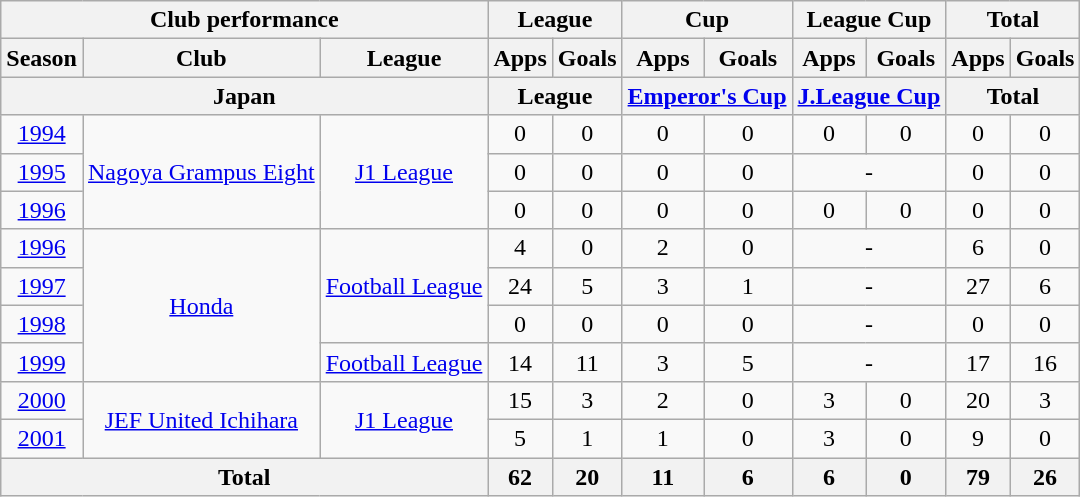<table class="wikitable" style="text-align:center;">
<tr>
<th colspan=3>Club performance</th>
<th colspan=2>League</th>
<th colspan=2>Cup</th>
<th colspan=2>League Cup</th>
<th colspan=2>Total</th>
</tr>
<tr>
<th>Season</th>
<th>Club</th>
<th>League</th>
<th>Apps</th>
<th>Goals</th>
<th>Apps</th>
<th>Goals</th>
<th>Apps</th>
<th>Goals</th>
<th>Apps</th>
<th>Goals</th>
</tr>
<tr>
<th colspan=3>Japan</th>
<th colspan=2>League</th>
<th colspan=2><a href='#'>Emperor's Cup</a></th>
<th colspan=2><a href='#'>J.League Cup</a></th>
<th colspan=2>Total</th>
</tr>
<tr>
<td><a href='#'>1994</a></td>
<td rowspan="3"><a href='#'>Nagoya Grampus Eight</a></td>
<td rowspan="3"><a href='#'>J1 League</a></td>
<td>0</td>
<td>0</td>
<td>0</td>
<td>0</td>
<td>0</td>
<td>0</td>
<td>0</td>
<td>0</td>
</tr>
<tr>
<td><a href='#'>1995</a></td>
<td>0</td>
<td>0</td>
<td>0</td>
<td>0</td>
<td colspan="2">-</td>
<td>0</td>
<td>0</td>
</tr>
<tr>
<td><a href='#'>1996</a></td>
<td>0</td>
<td>0</td>
<td>0</td>
<td>0</td>
<td>0</td>
<td>0</td>
<td>0</td>
<td>0</td>
</tr>
<tr>
<td><a href='#'>1996</a></td>
<td rowspan="4"><a href='#'>Honda</a></td>
<td rowspan="3"><a href='#'>Football League</a></td>
<td>4</td>
<td>0</td>
<td>2</td>
<td>0</td>
<td colspan="2">-</td>
<td>6</td>
<td>0</td>
</tr>
<tr>
<td><a href='#'>1997</a></td>
<td>24</td>
<td>5</td>
<td>3</td>
<td>1</td>
<td colspan="2">-</td>
<td>27</td>
<td>6</td>
</tr>
<tr>
<td><a href='#'>1998</a></td>
<td>0</td>
<td>0</td>
<td>0</td>
<td>0</td>
<td colspan="2">-</td>
<td>0</td>
<td>0</td>
</tr>
<tr>
<td><a href='#'>1999</a></td>
<td><a href='#'>Football League</a></td>
<td>14</td>
<td>11</td>
<td>3</td>
<td>5</td>
<td colspan="2">-</td>
<td>17</td>
<td>16</td>
</tr>
<tr>
<td><a href='#'>2000</a></td>
<td rowspan="2"><a href='#'>JEF United Ichihara</a></td>
<td rowspan="2"><a href='#'>J1 League</a></td>
<td>15</td>
<td>3</td>
<td>2</td>
<td>0</td>
<td>3</td>
<td>0</td>
<td>20</td>
<td>3</td>
</tr>
<tr>
<td><a href='#'>2001</a></td>
<td>5</td>
<td>1</td>
<td>1</td>
<td>0</td>
<td>3</td>
<td>0</td>
<td>9</td>
<td>0</td>
</tr>
<tr>
<th colspan=3>Total</th>
<th>62</th>
<th>20</th>
<th>11</th>
<th>6</th>
<th>6</th>
<th>0</th>
<th>79</th>
<th>26</th>
</tr>
</table>
